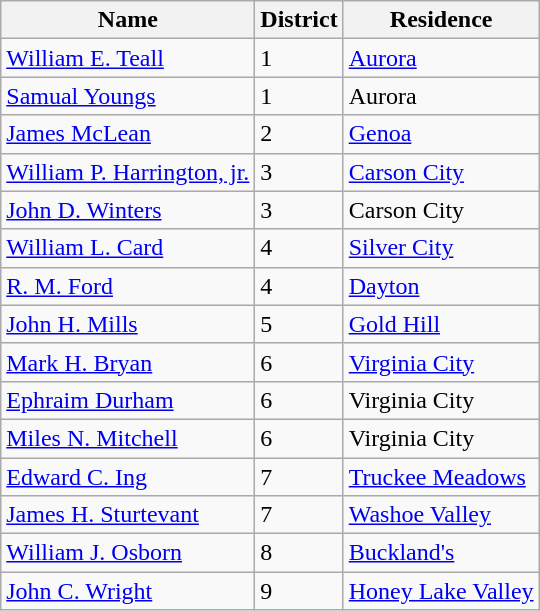<table class="wikitable">
<tr>
<th>Name</th>
<th>District</th>
<th>Residence</th>
</tr>
<tr>
<td><a href='#'>William E. Teall</a></td>
<td>1</td>
<td><a href='#'>Aurora</a></td>
</tr>
<tr>
<td><a href='#'>Samual Youngs</a></td>
<td>1</td>
<td>Aurora</td>
</tr>
<tr>
<td><a href='#'>James McLean</a></td>
<td>2</td>
<td><a href='#'>Genoa</a></td>
</tr>
<tr>
<td><a href='#'>William P. Harrington, jr.</a></td>
<td>3</td>
<td><a href='#'>Carson City</a></td>
</tr>
<tr>
<td><a href='#'>John D. Winters</a></td>
<td>3</td>
<td>Carson City</td>
</tr>
<tr>
<td><a href='#'>William L. Card</a></td>
<td>4</td>
<td><a href='#'>Silver City</a></td>
</tr>
<tr>
<td><a href='#'>R. M. Ford</a></td>
<td>4</td>
<td><a href='#'>Dayton</a></td>
</tr>
<tr>
<td><a href='#'>John H. Mills</a></td>
<td>5</td>
<td><a href='#'>Gold Hill</a></td>
</tr>
<tr>
<td><a href='#'>Mark H. Bryan</a></td>
<td>6</td>
<td><a href='#'>Virginia City</a></td>
</tr>
<tr>
<td><a href='#'>Ephraim Durham</a></td>
<td>6</td>
<td>Virginia City</td>
</tr>
<tr>
<td><a href='#'>Miles N. Mitchell</a></td>
<td>6</td>
<td>Virginia City</td>
</tr>
<tr>
<td><a href='#'>Edward C. Ing</a></td>
<td>7</td>
<td><a href='#'>Truckee Meadows</a></td>
</tr>
<tr>
<td><a href='#'>James H. Sturtevant</a></td>
<td>7</td>
<td><a href='#'>Washoe Valley</a></td>
</tr>
<tr>
<td><a href='#'>William J. Osborn</a></td>
<td>8</td>
<td><a href='#'>Buckland's</a></td>
</tr>
<tr>
<td><a href='#'>John C. Wright</a></td>
<td>9</td>
<td><a href='#'>Honey Lake Valley</a></td>
</tr>
</table>
